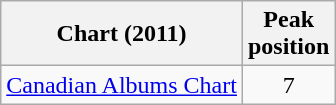<table class="wikitable sortable">
<tr>
<th>Chart (2011)</th>
<th>Peak<br>position</th>
</tr>
<tr>
<td><a href='#'>Canadian Albums Chart</a></td>
<td style="text-align:center;">7</td>
</tr>
</table>
